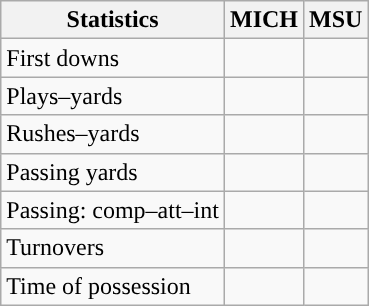<table class="wikitable" style="float:left">
<tr>
<th>Statistics</th>
<th>MICH</th>
<th>MSU</th>
</tr>
<tr>
<td>First downs</td>
<td></td>
<td></td>
</tr>
<tr>
<td>Plays–yards</td>
<td></td>
<td></td>
</tr>
<tr>
<td>Rushes–yards</td>
<td></td>
<td></td>
</tr>
<tr>
<td>Passing yards</td>
<td></td>
<td></td>
</tr>
<tr>
<td>Passing: comp–att–int</td>
<td></td>
<td></td>
</tr>
<tr>
<td>Turnovers</td>
<td></td>
<td></td>
</tr>
<tr>
<td>Time of possession</td>
<td></td>
<td></td>
</tr>
</table>
